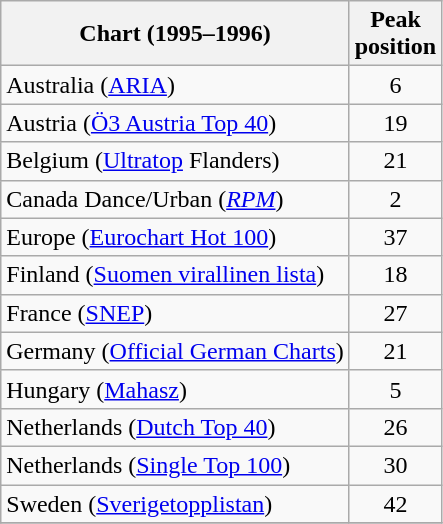<table class="wikitable sortable">
<tr>
<th>Chart (1995–1996)</th>
<th>Peak<br>position</th>
</tr>
<tr>
<td>Australia (<a href='#'>ARIA</a>)</td>
<td align="center">6</td>
</tr>
<tr>
<td>Austria (<a href='#'>Ö3 Austria Top 40</a>)</td>
<td align="center">19</td>
</tr>
<tr>
<td>Belgium (<a href='#'>Ultratop</a> Flanders)</td>
<td align="center">21</td>
</tr>
<tr>
<td>Canada Dance/Urban (<a href='#'><em>RPM</em></a>)</td>
<td align="center">2</td>
</tr>
<tr>
<td>Europe (<a href='#'>Eurochart Hot 100</a>)</td>
<td align="center">37</td>
</tr>
<tr>
<td>Finland (<a href='#'>Suomen virallinen lista</a>)</td>
<td align="center">18</td>
</tr>
<tr>
<td>France (<a href='#'>SNEP</a>)</td>
<td align="center">27</td>
</tr>
<tr>
<td>Germany (<a href='#'>Official German Charts</a>)</td>
<td align="center">21</td>
</tr>
<tr>
<td>Hungary (<a href='#'>Mahasz</a>)</td>
<td align="center">5</td>
</tr>
<tr>
<td>Netherlands (<a href='#'>Dutch Top 40</a>)</td>
<td align="center">26</td>
</tr>
<tr>
<td>Netherlands (<a href='#'>Single Top 100</a>)</td>
<td align="center">30</td>
</tr>
<tr>
<td>Sweden (<a href='#'>Sverigetopplistan</a>)</td>
<td align="center">42</td>
</tr>
<tr>
</tr>
</table>
